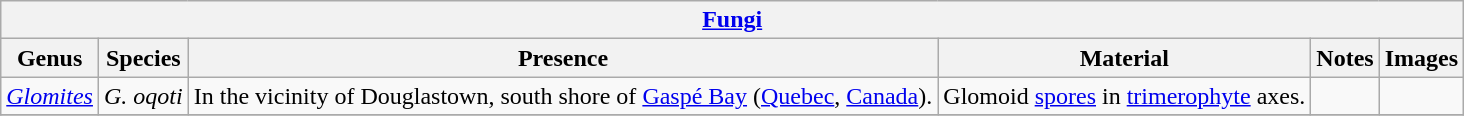<table class="wikitable" align="center">
<tr>
<th colspan="6" align="center"><strong><a href='#'>Fungi</a></strong></th>
</tr>
<tr>
<th>Genus</th>
<th>Species</th>
<th>Presence</th>
<th><strong>Material</strong></th>
<th>Notes</th>
<th>Images</th>
</tr>
<tr>
<td><em><a href='#'>Glomites</a></em></td>
<td><em>G. oqoti</em></td>
<td>In the vicinity of Douglastown, south shore of <a href='#'>Gaspé Bay</a> (<a href='#'>Quebec</a>, <a href='#'>Canada</a>).</td>
<td>Glomoid <a href='#'>spores</a> in <a href='#'>trimerophyte</a> axes.</td>
<td></td>
<td></td>
</tr>
<tr>
</tr>
</table>
